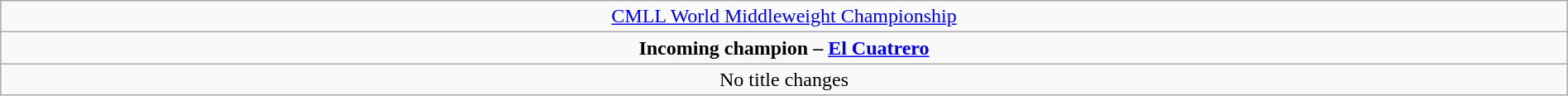<table class="wikitable" style="text-align:center; width:100%;">
<tr>
<td colspan="5" style="text-align: center;"><a href='#'>CMLL World Middleweight Championship</a></td>
</tr>
<tr>
<td colspan="5" style="text-align: center;"><strong>Incoming champion – <a href='#'>El Cuatrero</a></strong></td>
</tr>
<tr>
<td colspan="5">No title changes</td>
</tr>
</table>
